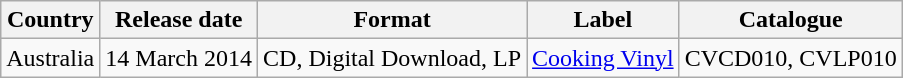<table class="wikitable">
<tr>
<th>Country</th>
<th>Release date</th>
<th>Format</th>
<th>Label</th>
<th>Catalogue</th>
</tr>
<tr>
<td>Australia</td>
<td>14 March 2014</td>
<td>CD, Digital Download, LP</td>
<td><a href='#'>Cooking Vinyl</a></td>
<td>CVCD010, CVLP010</td>
</tr>
</table>
